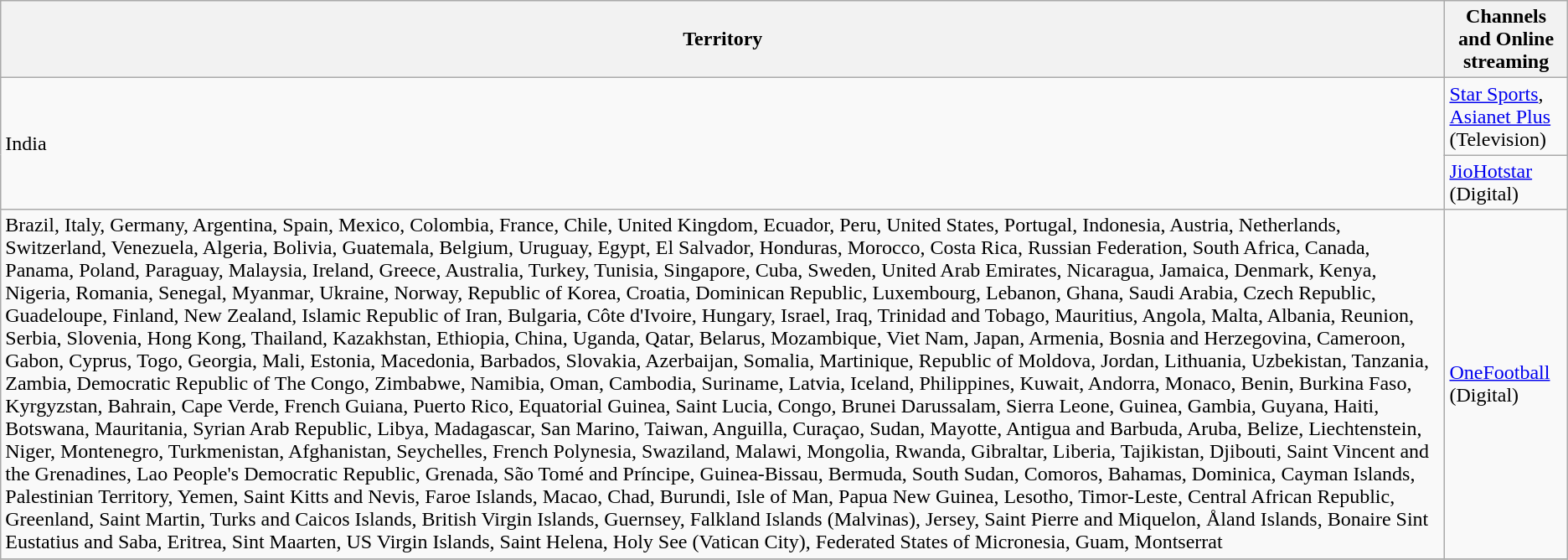<table class="wikitable">
<tr>
<th>Territory</th>
<th>Channels and Online streaming</th>
</tr>
<tr>
<td rowspan="2">India</td>
<td><a href='#'>Star Sports</a>, <a href='#'>Asianet Plus</a> (Television)</td>
</tr>
<tr>
<td><a href='#'>JioHotstar</a> (Digital)</td>
</tr>
<tr>
<td>Brazil, Italy, Germany, Argentina, Spain, Mexico, Colombia, France, Chile, United Kingdom, Ecuador, Peru, United States, Portugal, Indonesia, Austria, Netherlands, Switzerland, Venezuela, Algeria, Bolivia, Guatemala, Belgium, Uruguay, Egypt, El Salvador, Honduras, Morocco, Costa Rica, Russian Federation, South Africa, Canada, Panama, Poland, Paraguay, Malaysia, Ireland, Greece, Australia, Turkey, Tunisia, Singapore, Cuba, Sweden, United Arab Emirates, Nicaragua, Jamaica, Denmark, Kenya, Nigeria, Romania, Senegal, Myanmar, Ukraine, Norway, Republic of Korea, Croatia, Dominican Republic, Luxembourg, Lebanon, Ghana, Saudi Arabia, Czech Republic, Guadeloupe, Finland, New Zealand, Islamic Republic of Iran, Bulgaria, Côte d'Ivoire, Hungary, Israel, Iraq, Trinidad and Tobago, Mauritius, Angola, Malta, Albania, Reunion, Serbia, Slovenia, Hong Kong, Thailand, Kazakhstan, Ethiopia, China, Uganda, Qatar, Belarus, Mozambique, Viet Nam, Japan, Armenia, Bosnia and Herzegovina, Cameroon, Gabon, Cyprus, Togo, Georgia, Mali, Estonia, Macedonia, Barbados, Slovakia, Azerbaijan, Somalia, Martinique, Republic of Moldova, Jordan, Lithuania, Uzbekistan, Tanzania, Zambia, Democratic Republic of The Congo, Zimbabwe, Namibia, Oman, Cambodia, Suriname, Latvia, Iceland, Philippines, Kuwait, Andorra, Monaco, Benin, Burkina Faso, Kyrgyzstan, Bahrain, Cape Verde, French Guiana, Puerto Rico, Equatorial Guinea, Saint Lucia, Congo, Brunei Darussalam, Sierra Leone, Guinea, Gambia, Guyana, Haiti, Botswana, Mauritania, Syrian Arab Republic, Libya, Madagascar, San Marino, Taiwan, Anguilla, Curaçao, Sudan, Mayotte, Antigua and Barbuda, Aruba, Belize, Liechtenstein, Niger, Montenegro, Turkmenistan, Afghanistan, Seychelles, French Polynesia, Swaziland, Malawi, Mongolia, Rwanda, Gibraltar, Liberia, Tajikistan, Djibouti, Saint Vincent and the Grenadines, Lao People's Democratic Republic, Grenada, São Tomé and Príncipe, Guinea-Bissau, Bermuda, South Sudan, Comoros, Bahamas, Dominica, Cayman Islands, Palestinian Territory, Yemen, Saint Kitts and Nevis, Faroe Islands, Macao, Chad, Burundi, Isle of Man, Papua New Guinea, Lesotho, Timor-Leste, Central African Republic, Greenland, Saint Martin, Turks and Caicos Islands, British Virgin Islands, Guernsey, Falkland Islands (Malvinas), Jersey, Saint Pierre and Miquelon, Åland Islands, Bonaire Sint Eustatius and Saba, Eritrea, Sint Maarten, US Virgin Islands, Saint Helena, Holy See (Vatican City), Federated States of Micronesia, Guam, Montserrat</td>
<td><a href='#'>OneFootball</a> (Digital)</td>
</tr>
<tr>
</tr>
</table>
